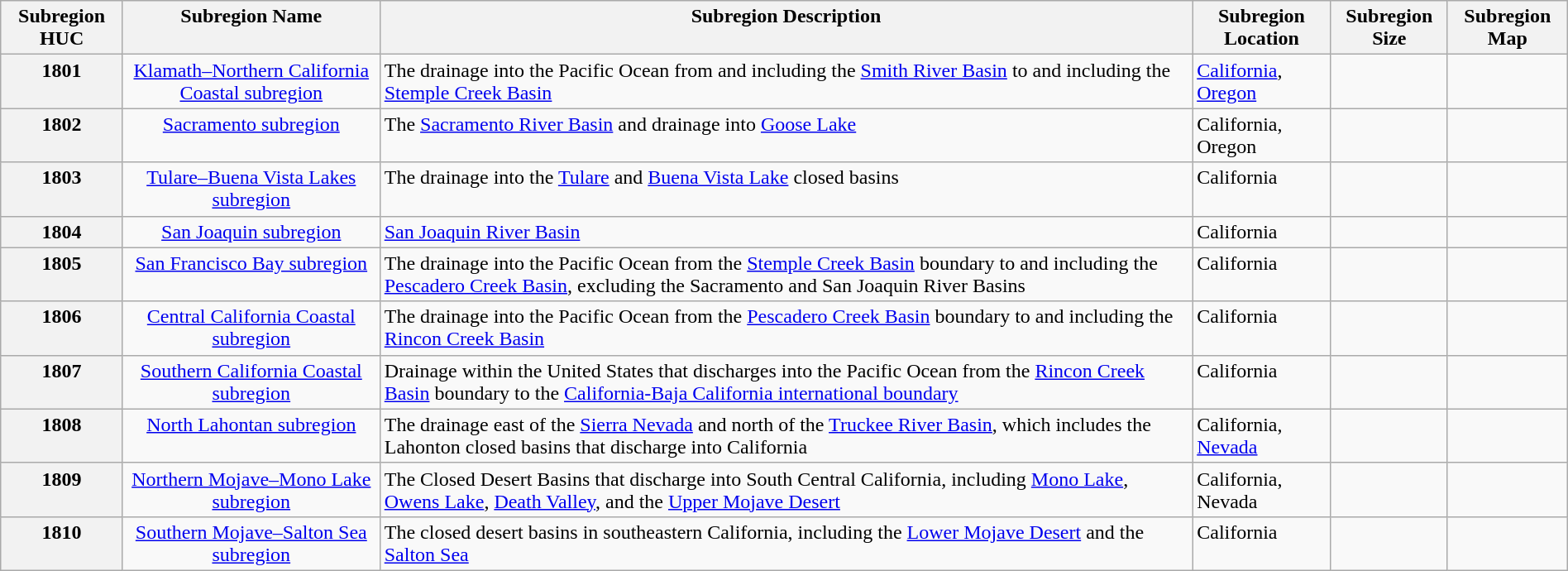<table class="wikitable" border="1" style="margin: 1em auto 1em auto;">
<tr valign="top">
<th scope="col">Subregion HUC</th>
<th scope="col">Subregion Name</th>
<th scope="col">Subregion Description</th>
<th scope="col">Subregion Location</th>
<th scope="col">Subregion Size</th>
<th scope="col">Subregion Map</th>
</tr>
<tr valign="top">
<th scope="row">1801</th>
<td align="center"><a href='#'>Klamath–Northern California Coastal subregion</a></td>
<td align="left">The drainage into the Pacific Ocean from and including the <a href='#'>Smith River Basin</a> to and including the <a href='#'>Stemple Creek Basin</a></td>
<td><a href='#'>California</a>, <a href='#'>Oregon</a></td>
<td align="center"></td>
<td align="right"></td>
</tr>
<tr valign="top">
<th scope="row">1802</th>
<td align="center"><a href='#'>Sacramento subregion</a></td>
<td align="left">The <a href='#'>Sacramento River Basin</a> and drainage into <a href='#'>Goose Lake</a></td>
<td>California, Oregon</td>
<td align="center"></td>
<td align="right"></td>
</tr>
<tr valign="top">
<th scope="row">1803</th>
<td align="center"><a href='#'>Tulare–Buena Vista Lakes subregion</a></td>
<td align="left">The drainage into the <a href='#'>Tulare</a> and <a href='#'>Buena Vista Lake</a> closed basins</td>
<td>California</td>
<td align="center"></td>
<td align="right"></td>
</tr>
<tr valign="top">
<th scope="row">1804</th>
<td align="center"><a href='#'>San Joaquin subregion</a></td>
<td align="left"><a href='#'>San Joaquin River Basin</a></td>
<td>California</td>
<td align="center"></td>
<td align="right"></td>
</tr>
<tr valign="top">
<th scope="row">1805</th>
<td align="center"><a href='#'>San Francisco Bay subregion</a></td>
<td align="left">The drainage into the Pacific Ocean from the <a href='#'>Stemple Creek Basin</a> boundary to and including the <a href='#'>Pescadero Creek Basin</a>, excluding the Sacramento and San Joaquin River Basins</td>
<td>California</td>
<td align="center"></td>
<td align="right"></td>
</tr>
<tr valign="top">
<th scope="row">1806</th>
<td align="center"><a href='#'>Central California Coastal subregion</a></td>
<td align="left">The drainage into the Pacific Ocean from the <a href='#'>Pescadero Creek Basin</a> boundary to and including the <a href='#'>Rincon Creek Basin</a></td>
<td>California</td>
<td align="center"></td>
<td align="right"></td>
</tr>
<tr valign="top">
<th scope="row">1807</th>
<td align="center"><a href='#'>Southern California Coastal subregion</a></td>
<td align="left">Drainage within the United States that discharges into the Pacific Ocean from the <a href='#'>Rincon Creek Basin</a> boundary to the <a href='#'>California-Baja California international boundary</a></td>
<td>California</td>
<td align="center"></td>
<td align="right"></td>
</tr>
<tr valign="top">
<th scope="row">1808</th>
<td align="center"><a href='#'>North Lahontan subregion</a></td>
<td align="left">The drainage east of the <a href='#'>Sierra Nevada</a> and north of the <a href='#'>Truckee River Basin</a>, which includes the Lahonton closed basins that discharge into California</td>
<td>California, <a href='#'>Nevada</a></td>
<td align="center"></td>
<td align="right"></td>
</tr>
<tr valign="top">
<th scope="row">1809</th>
<td align="center"><a href='#'>Northern Mojave–Mono Lake subregion</a></td>
<td align="left">The Closed Desert Basins that discharge into South Central California, including <a href='#'>Mono Lake</a>, <a href='#'>Owens Lake</a>, <a href='#'>Death Valley</a>, and the <a href='#'>Upper Mojave Desert</a></td>
<td>California, Nevada</td>
<td align="center"></td>
<td align="right"></td>
</tr>
<tr valign="top">
<th scope="row">1810</th>
<td align="center"><a href='#'>Southern Mojave–Salton Sea subregion</a></td>
<td align="left">The closed desert basins in southeastern California, including the <a href='#'>Lower Mojave Desert</a> and the <a href='#'>Salton Sea</a></td>
<td>California</td>
<td align="center"></td>
<td align="right"></td>
</tr>
</table>
